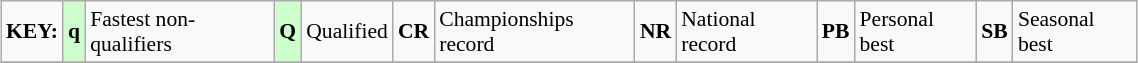<table class="wikitable" style="margin:0.5em auto; font-size:90%;position:relative;" width=60%>
<tr>
<td><strong>KEY:</strong></td>
<td bgcolor=ccffcc align=center><strong>q</strong></td>
<td>Fastest non-qualifiers</td>
<td bgcolor=ccffcc align=center><strong>Q</strong></td>
<td>Qualified</td>
<td align=center><strong>CR</strong></td>
<td>Championships record</td>
<td align=center><strong>NR</strong></td>
<td>National record</td>
<td align=center><strong>PB</strong></td>
<td>Personal best</td>
<td align=center><strong>SB</strong></td>
<td>Seasonal best</td>
</tr>
<tr>
</tr>
</table>
